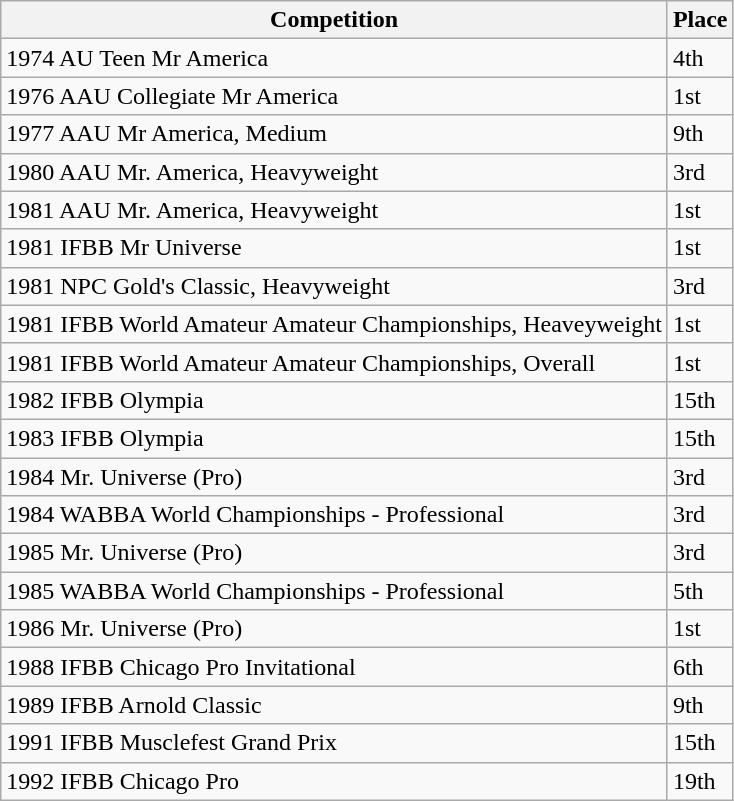<table class="wikitable">
<tr>
<th>Competition</th>
<th>Place</th>
</tr>
<tr>
<td>1974 AU Teen Mr America</td>
<td>4th</td>
</tr>
<tr>
<td>1976 AAU Collegiate Mr America</td>
<td>1st</td>
</tr>
<tr>
<td>1977 AAU Mr America, Medium</td>
<td>9th</td>
</tr>
<tr>
<td>1980 AAU Mr. America, Heavyweight</td>
<td>3rd</td>
</tr>
<tr>
<td>1981 AAU Mr. America, Heavyweight</td>
<td>1st</td>
</tr>
<tr>
<td>1981 IFBB Mr Universe</td>
<td>1st</td>
</tr>
<tr>
<td>1981 NPC Gold's Classic, Heavyweight</td>
<td>3rd</td>
</tr>
<tr>
<td>1981 IFBB World Amateur Amateur Championships, Heaveyweight</td>
<td>1st</td>
</tr>
<tr>
<td>1981 IFBB World Amateur Amateur Championships, Overall</td>
<td>1st</td>
</tr>
<tr>
<td>1982 IFBB Olympia</td>
<td>15th</td>
</tr>
<tr>
<td>1983 IFBB Olympia</td>
<td>15th</td>
</tr>
<tr>
<td>1984 Mr. Universe (Pro)</td>
<td>3rd</td>
</tr>
<tr>
<td>1984 WABBA World Championships - Professional</td>
<td>3rd</td>
</tr>
<tr>
<td>1985 Mr. Universe (Pro)</td>
<td>3rd</td>
</tr>
<tr>
<td>1985 WABBA World Championships - Professional</td>
<td>5th</td>
</tr>
<tr>
<td>1986 Mr. Universe (Pro)</td>
<td>1st</td>
</tr>
<tr>
<td>1988 IFBB Chicago Pro Invitational</td>
<td>6th</td>
</tr>
<tr>
<td>1989 IFBB Arnold Classic</td>
<td>9th</td>
</tr>
<tr>
<td>1991 IFBB Musclefest Grand Prix</td>
<td>15th</td>
</tr>
<tr>
<td>1992 IFBB Chicago Pro</td>
<td>19th</td>
</tr>
</table>
